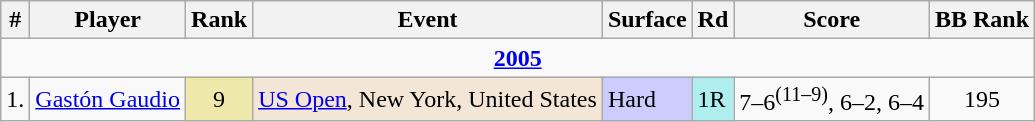<table class="wikitable">
<tr>
<th>#</th>
<th>Player</th>
<th>Rank</th>
<th>Event</th>
<th>Surface</th>
<th>Rd</th>
<th>Score</th>
<th>BB Rank</th>
</tr>
<tr>
<td colspan=8 style=text-align:center><strong><a href='#'>2005</a></strong></td>
</tr>
<tr>
<td>1.</td>
<td> <a href='#'>Gastón Gaudio</a></td>
<td style=text-align:center bgcolor=EEE8AA>9</td>
<td bgcolor=F3E6D7><a href='#'>US Open</a>, New York, United States</td>
<td style="background:#ccf;">Hard</td>
<td bgcolor=afeeee>1R</td>
<td>7–6<sup>(11–9)</sup>, 6–2, 6–4</td>
<td style=text-align:center>195</td>
</tr>
</table>
